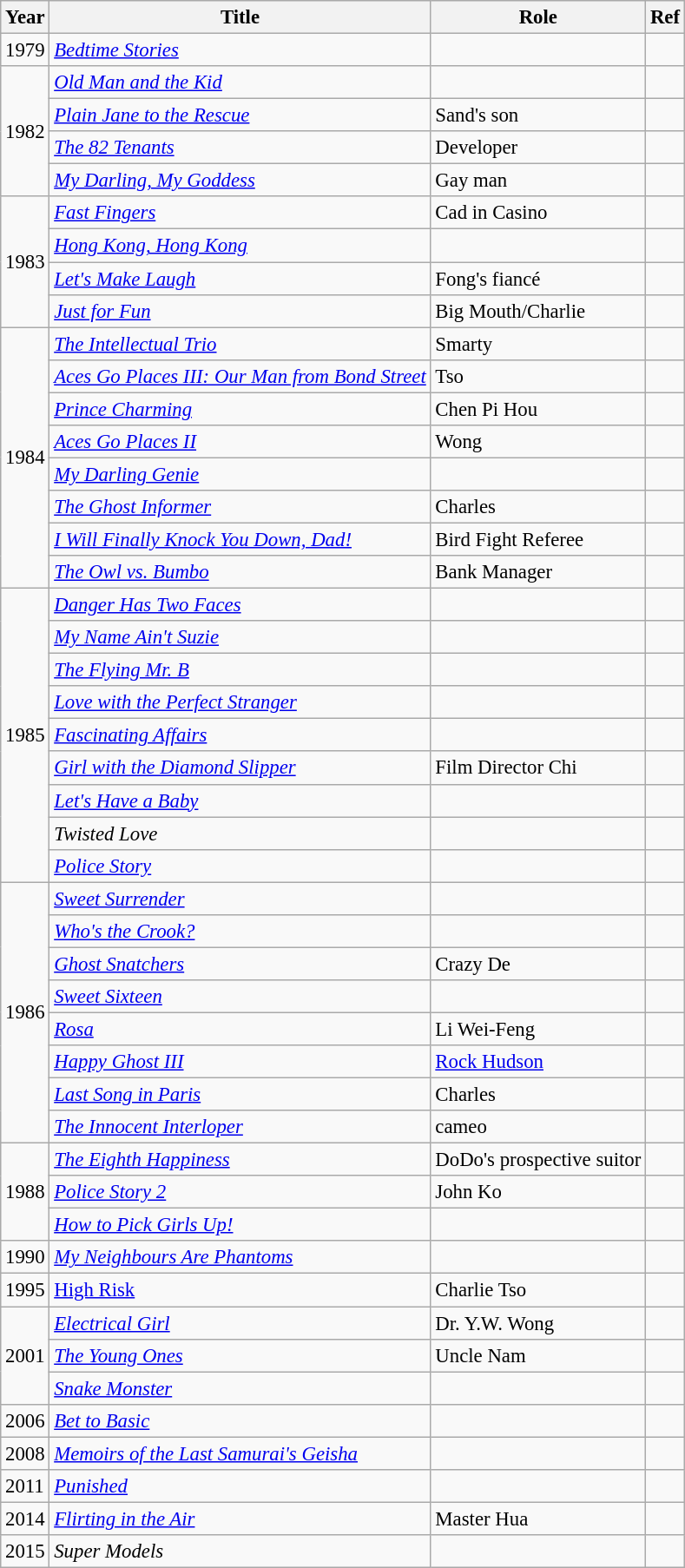<table class="wikitable" style="font-size: 95%;">
<tr>
<th>Year</th>
<th>Title</th>
<th>Role</th>
<th>Ref</th>
</tr>
<tr>
<td>1979</td>
<td><em><a href='#'>Bedtime Stories</a></em></td>
<td></td>
<td></td>
</tr>
<tr>
<td rowspan="4">1982</td>
<td><em><a href='#'>Old Man and the Kid</a></em></td>
<td></td>
<td></td>
</tr>
<tr>
<td><em><a href='#'>Plain Jane to the Rescue</a></em></td>
<td>Sand's son</td>
<td></td>
</tr>
<tr>
<td><em><a href='#'>The 82 Tenants</a></em></td>
<td>Developer</td>
<td></td>
</tr>
<tr>
<td><em><a href='#'>My Darling, My Goddess</a></em></td>
<td>Gay man</td>
<td></td>
</tr>
<tr>
<td rowspan="4">1983</td>
<td><em><a href='#'>Fast Fingers</a></em></td>
<td>Cad in Casino</td>
<td></td>
</tr>
<tr>
<td><em><a href='#'>Hong Kong, Hong Kong</a></em></td>
<td></td>
<td></td>
</tr>
<tr>
<td><em><a href='#'>Let's Make Laugh</a></em></td>
<td>Fong's fiancé</td>
<td></td>
</tr>
<tr>
<td><em><a href='#'>Just for Fun</a></em></td>
<td>Big Mouth/Charlie</td>
<td></td>
</tr>
<tr>
<td rowspan="8">1984</td>
<td><em><a href='#'>The Intellectual Trio</a></em></td>
<td>Smarty</td>
<td></td>
</tr>
<tr>
<td><em><a href='#'>Aces Go Places III: Our Man from Bond Street</a></em></td>
<td>Tso</td>
<td></td>
</tr>
<tr>
<td><em><a href='#'>Prince Charming</a></em></td>
<td>Chen Pi Hou</td>
<td></td>
</tr>
<tr>
<td><em><a href='#'>Aces Go Places II</a></em></td>
<td>Wong</td>
<td></td>
</tr>
<tr>
<td><em><a href='#'>My Darling Genie</a></em></td>
<td></td>
<td></td>
</tr>
<tr>
<td><em><a href='#'>The Ghost Informer</a></em></td>
<td>Charles</td>
<td></td>
</tr>
<tr>
<td><em><a href='#'>I Will Finally Knock You Down, Dad!</a></em></td>
<td>Bird Fight Referee</td>
<td></td>
</tr>
<tr>
<td><em><a href='#'>The Owl vs. Bumbo</a></em></td>
<td>Bank Manager</td>
<td></td>
</tr>
<tr>
<td rowspan="9">1985</td>
<td><em><a href='#'>Danger Has Two Faces</a></em></td>
<td></td>
<td></td>
</tr>
<tr>
<td><em><a href='#'>My Name Ain't Suzie</a></em></td>
<td></td>
<td></td>
</tr>
<tr>
<td><em><a href='#'>The Flying Mr. B</a></em></td>
<td></td>
<td></td>
</tr>
<tr>
<td><em><a href='#'>Love with the Perfect Stranger</a></em></td>
<td></td>
<td></td>
</tr>
<tr>
<td><em><a href='#'>Fascinating Affairs</a></em></td>
<td></td>
<td></td>
</tr>
<tr>
<td><em><a href='#'>Girl with the Diamond Slipper</a></em></td>
<td>Film Director Chi</td>
<td></td>
</tr>
<tr>
<td><em><a href='#'>Let's Have a Baby</a></em></td>
<td></td>
<td></td>
</tr>
<tr>
<td><em>Twisted Love</em></td>
<td></td>
<td></td>
</tr>
<tr>
<td><em><a href='#'>Police Story</a></em></td>
<td></td>
<td></td>
</tr>
<tr>
<td rowspan="8">1986</td>
<td><em><a href='#'>Sweet Surrender</a></em></td>
<td></td>
<td></td>
</tr>
<tr>
<td><em><a href='#'>Who's the Crook?</a></em></td>
<td></td>
<td></td>
</tr>
<tr>
<td><em><a href='#'>Ghost Snatchers</a></em></td>
<td>Crazy De</td>
<td></td>
</tr>
<tr>
<td><em><a href='#'>Sweet Sixteen</a></em></td>
<td></td>
<td></td>
</tr>
<tr>
<td><em><a href='#'>Rosa</a></em></td>
<td>Li Wei-Feng</td>
<td></td>
</tr>
<tr>
<td><em><a href='#'>Happy Ghost III</a></em></td>
<td><a href='#'>Rock Hudson</a></td>
<td></td>
</tr>
<tr>
<td><em><a href='#'>Last Song in Paris</a></em></td>
<td>Charles</td>
<td></td>
</tr>
<tr>
<td><em><a href='#'>The Innocent Interloper</a></em></td>
<td>cameo</td>
<td></td>
</tr>
<tr>
<td rowspan="3">1988</td>
<td><em><a href='#'>The Eighth Happiness</a></em></td>
<td>DoDo's prospective suitor</td>
<td></td>
</tr>
<tr>
<td><em><a href='#'>Police Story 2</a></em></td>
<td>John Ko</td>
<td></td>
</tr>
<tr>
<td><em><a href='#'>How to Pick Girls Up!</a></em></td>
<td></td>
<td></td>
</tr>
<tr>
<td>1990</td>
<td><em><a href='#'>My Neighbours Are Phantoms</a></em></td>
<td></td>
<td></td>
</tr>
<tr>
<td>1995</td>
<td><em><a href='#'></em>High Risk<em></a></em></td>
<td>Charlie Tso</td>
<td></td>
</tr>
<tr>
<td rowspan="3">2001</td>
<td><em><a href='#'>Electrical Girl</a></em></td>
<td>Dr. Y.W. Wong</td>
<td></td>
</tr>
<tr>
<td><em><a href='#'>The Young Ones</a></em></td>
<td>Uncle Nam</td>
<td></td>
</tr>
<tr>
<td><em><a href='#'>Snake Monster</a></em></td>
<td></td>
<td></td>
</tr>
<tr>
<td>2006</td>
<td><em><a href='#'>Bet to Basic</a></em></td>
<td></td>
<td></td>
</tr>
<tr>
<td>2008</td>
<td><em><a href='#'>Memoirs of the Last Samurai's Geisha</a></em></td>
<td></td>
<td></td>
</tr>
<tr>
<td>2011</td>
<td><em><a href='#'>Punished</a></em></td>
<td></td>
<td></td>
</tr>
<tr>
<td>2014</td>
<td><em><a href='#'>Flirting in the Air</a></em></td>
<td>Master Hua</td>
<td></td>
</tr>
<tr>
<td>2015</td>
<td><em>Super Models</em></td>
<td></td>
<td></td>
</tr>
</table>
